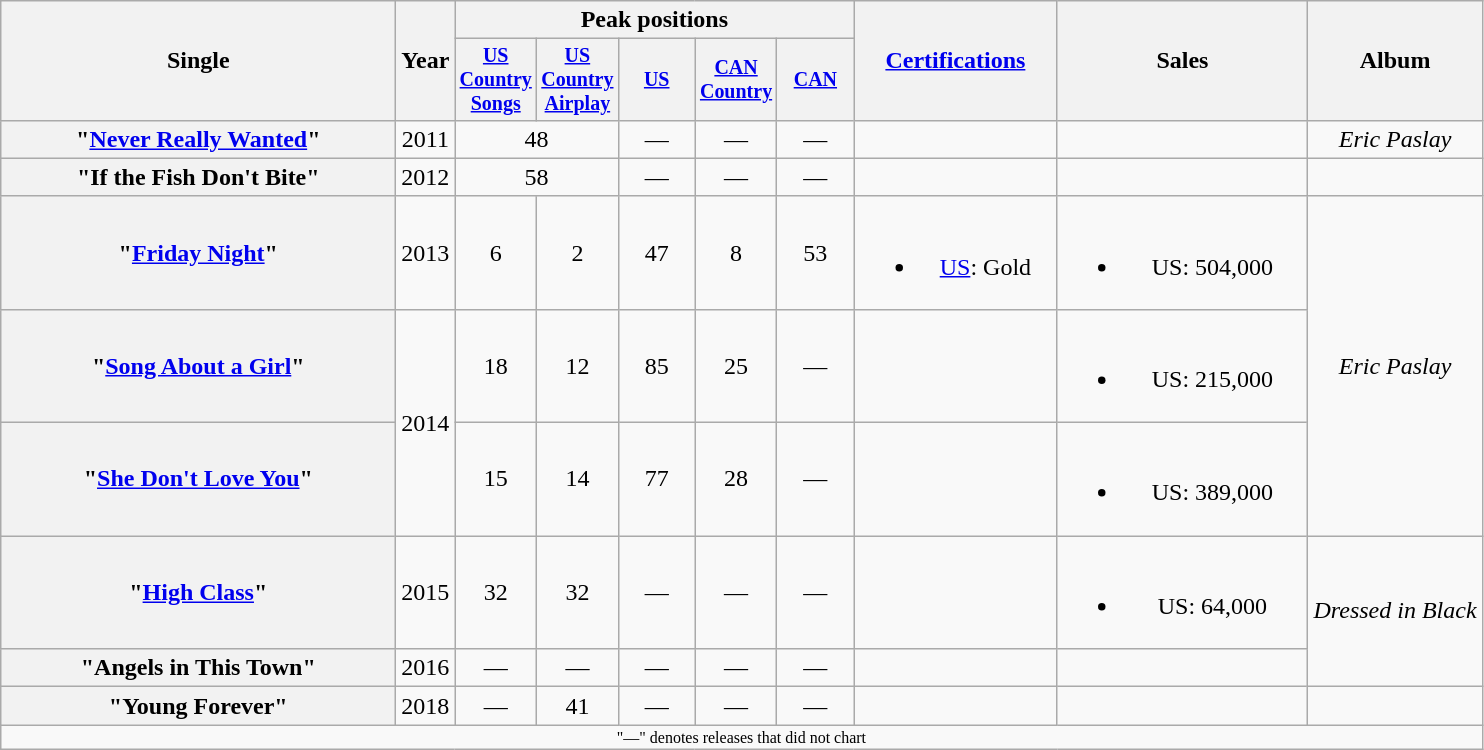<table class="wikitable plainrowheaders" style="text-align:center;">
<tr>
<th rowspan="2" style="width:16em;">Single</th>
<th rowspan="2">Year</th>
<th colspan="5">Peak positions</th>
<th rowspan="2" style="width:8em;"><a href='#'>Certifications</a></th>
<th rowspan="2" style="width:10em;">Sales</th>
<th rowspan="2">Album</th>
</tr>
<tr style="font-size:smaller;">
<th style="width:45px;"><a href='#'>US Country Songs</a><br></th>
<th style="width:45px;"><a href='#'>US Country Airplay</a><br></th>
<th style="width:45px;"><a href='#'>US</a><br></th>
<th style="width:45px;"><a href='#'>CAN Country</a><br></th>
<th style="width:45px;"><a href='#'>CAN</a><br></th>
</tr>
<tr>
<th scope="row">"<a href='#'>Never Really Wanted</a>"</th>
<td>2011</td>
<td colspan="2">48</td>
<td>—</td>
<td>—</td>
<td>—</td>
<td></td>
<td></td>
<td><em>Eric Paslay</em></td>
</tr>
<tr>
<th scope="row">"If the Fish Don't Bite"</th>
<td>2012</td>
<td colspan="2">58</td>
<td>—</td>
<td>—</td>
<td>—</td>
<td></td>
<td></td>
<td></td>
</tr>
<tr>
<th scope="row">"<a href='#'>Friday Night</a>"</th>
<td>2013</td>
<td>6</td>
<td>2</td>
<td>47</td>
<td>8</td>
<td>53</td>
<td><br><ul><li><a href='#'>US</a>: Gold</li></ul></td>
<td><br><ul><li>US: 504,000</li></ul></td>
<td rowspan="3"><em>Eric Paslay</em></td>
</tr>
<tr>
<th scope="row">"<a href='#'>Song About a Girl</a>"</th>
<td rowspan="2">2014</td>
<td>18</td>
<td>12</td>
<td>85</td>
<td>25</td>
<td>—</td>
<td></td>
<td><br><ul><li>US: 215,000</li></ul></td>
</tr>
<tr>
<th scope="row">"<a href='#'>She Don't Love You</a>"</th>
<td>15</td>
<td>14</td>
<td>77</td>
<td>28</td>
<td>—</td>
<td></td>
<td><br><ul><li>US: 389,000</li></ul></td>
</tr>
<tr>
<th scope="row">"<a href='#'>High Class</a>"</th>
<td>2015</td>
<td>32</td>
<td>32</td>
<td>—</td>
<td>—</td>
<td>—</td>
<td></td>
<td><br><ul><li>US: 64,000</li></ul></td>
<td rowspan="2"><em>Dressed in Black</em> </td>
</tr>
<tr>
<th scope="row">"Angels in This Town"</th>
<td>2016</td>
<td>—</td>
<td>—</td>
<td>—</td>
<td>—</td>
<td>—</td>
<td></td>
<td></td>
</tr>
<tr>
<th scope="row">"Young Forever"</th>
<td>2018</td>
<td>—</td>
<td>41</td>
<td>—</td>
<td>—</td>
<td>—</td>
<td></td>
<td></td>
<td></td>
</tr>
<tr>
<td colspan="10" style="font-size:8pt">"—" denotes releases that did not chart</td>
</tr>
</table>
